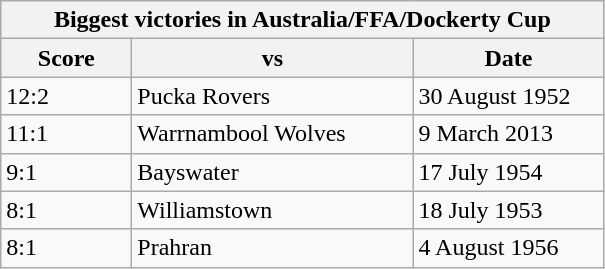<table class="wikitable">
<tr>
<th Colspan="3">Biggest victories in Australia/FFA/Dockerty Cup</th>
</tr>
<tr>
<th width="80">Score</th>
<th width="180">vs</th>
<th width="120">Date</th>
</tr>
<tr>
<td>12:2</td>
<td>Pucka Rovers</td>
<td>30 August 1952</td>
</tr>
<tr>
<td>11:1</td>
<td>Warrnambool Wolves</td>
<td>9 March 2013</td>
</tr>
<tr>
<td>9:1</td>
<td>Bayswater</td>
<td>17 July 1954</td>
</tr>
<tr>
<td>8:1</td>
<td>Williamstown</td>
<td>18 July 1953</td>
</tr>
<tr>
<td>8:1</td>
<td>Prahran</td>
<td>4 August 1956</td>
</tr>
</table>
